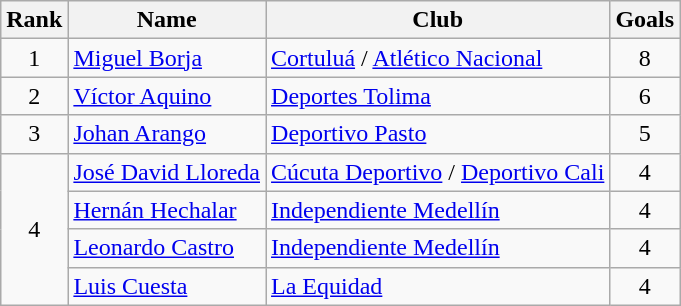<table class="wikitable" border="1">
<tr>
<th>Rank</th>
<th>Name</th>
<th>Club</th>
<th>Goals</th>
</tr>
<tr>
<td align=center>1</td>
<td> <a href='#'>Miguel Borja</a></td>
<td><a href='#'>Cortuluá</a> / <a href='#'>Atlético Nacional</a></td>
<td align=center>8</td>
</tr>
<tr>
<td align=center>2</td>
<td> <a href='#'>Víctor Aquino</a></td>
<td><a href='#'>Deportes Tolima</a></td>
<td align=center>6</td>
</tr>
<tr>
<td align=center>3</td>
<td> <a href='#'>Johan Arango</a></td>
<td><a href='#'>Deportivo Pasto</a></td>
<td align=center>5</td>
</tr>
<tr>
<td rowspan=4 align=center>4</td>
<td> <a href='#'>José David Lloreda</a></td>
<td><a href='#'>Cúcuta Deportivo</a> / <a href='#'>Deportivo Cali</a></td>
<td align=center>4</td>
</tr>
<tr>
<td> <a href='#'>Hernán Hechalar</a></td>
<td><a href='#'>Independiente Medellín</a></td>
<td align=center>4</td>
</tr>
<tr>
<td> <a href='#'>Leonardo Castro</a></td>
<td><a href='#'>Independiente Medellín</a></td>
<td align=center>4</td>
</tr>
<tr>
<td> <a href='#'>Luis Cuesta</a></td>
<td><a href='#'>La Equidad</a></td>
<td align=center>4</td>
</tr>
</table>
